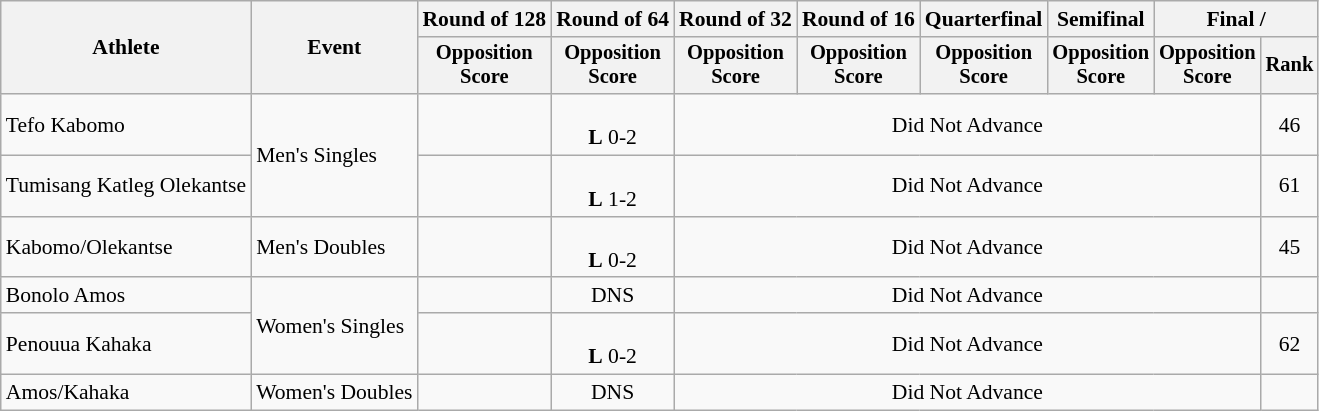<table class="wikitable" style="font-size:90%">
<tr>
<th rowspan=2>Athlete</th>
<th rowspan=2>Event</th>
<th>Round of 128</th>
<th>Round of 64</th>
<th>Round of 32</th>
<th>Round of 16</th>
<th>Quarterfinal</th>
<th>Semifinal</th>
<th colspan=2>Final / </th>
</tr>
<tr style="font-size:95%">
<th>Opposition<br>Score</th>
<th>Opposition<br>Score</th>
<th>Opposition<br>Score</th>
<th>Opposition<br>Score</th>
<th>Opposition<br>Score</th>
<th>Opposition<br>Score</th>
<th>Opposition<br>Score</th>
<th>Rank</th>
</tr>
<tr align=center>
<td align=left>Tefo Kabomo</td>
<td align=left rowspan=2>Men's Singles</td>
<td></td>
<td><br><strong>L</strong> 0-2</td>
<td colspan=5>Did Not Advance</td>
<td>46</td>
</tr>
<tr align=center>
<td align=left>Tumisang Katleg Olekantse</td>
<td></td>
<td><br><strong>L</strong> 1-2</td>
<td colspan=5>Did Not Advance</td>
<td>61</td>
</tr>
<tr align=center>
<td align=left>Kabomo/Olekantse</td>
<td align=left>Men's Doubles</td>
<td></td>
<td><br><strong>L</strong> 0-2</td>
<td colspan=5>Did Not Advance</td>
<td>45</td>
</tr>
<tr align=center>
<td align=left>Bonolo Amos</td>
<td align=left rowspan=2>Women's Singles</td>
<td></td>
<td>DNS</td>
<td colspan=5>Did Not Advance</td>
<td></td>
</tr>
<tr align=center>
<td align=left>Penouua Kahaka</td>
<td></td>
<td><br><strong>L</strong> 0-2</td>
<td colspan=5>Did Not Advance</td>
<td>62</td>
</tr>
<tr align=center>
<td align=left>Amos/Kahaka</td>
<td align=left>Women's Doubles</td>
<td></td>
<td>DNS</td>
<td colspan=5>Did Not Advance</td>
<td></td>
</tr>
</table>
